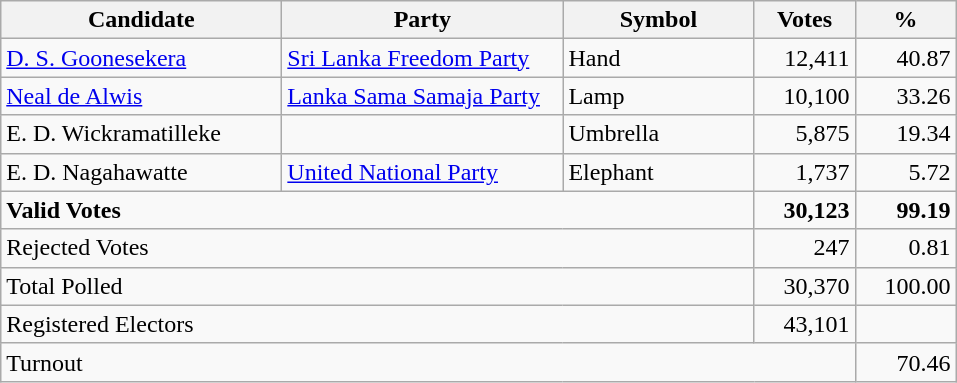<table class="wikitable" border="1" style="text-align:right;">
<tr>
<th align=left width="180">Candidate</th>
<th align=left width="180">Party</th>
<th align=left width="120">Symbol</th>
<th align=left width="60">Votes</th>
<th align=left width="60">%</th>
</tr>
<tr>
<td align=left><a href='#'>D. S. Goonesekera</a></td>
<td align=left><a href='#'>Sri Lanka Freedom Party</a></td>
<td align=left>Hand</td>
<td align=right>12,411</td>
<td align=right>40.87</td>
</tr>
<tr>
<td align=left><a href='#'>Neal de Alwis</a></td>
<td align=left><a href='#'>Lanka Sama Samaja Party</a></td>
<td align=left>Lamp</td>
<td align=right>10,100</td>
<td align=right>33.26</td>
</tr>
<tr>
<td align=left>E. D. Wickramatilleke</td>
<td></td>
<td align=left>Umbrella</td>
<td align=right>5,875</td>
<td align=right>19.34</td>
</tr>
<tr>
<td align=left>E. D. Nagahawatte</td>
<td align=left><a href='#'>United National Party</a></td>
<td align=left>Elephant</td>
<td align=right>1,737</td>
<td align=right>5.72</td>
</tr>
<tr>
<td align=left colspan=3><strong>Valid Votes</strong></td>
<td align=right><strong>30,123</strong></td>
<td align=right><strong>99.19</strong></td>
</tr>
<tr>
<td align=left colspan=3>Rejected Votes</td>
<td align=right>247</td>
<td align=right>0.81</td>
</tr>
<tr>
<td align=left colspan=3>Total Polled</td>
<td align=right>30,370</td>
<td align=right>100.00</td>
</tr>
<tr>
<td align=left colspan=3>Registered Electors</td>
<td align=right>43,101</td>
<td></td>
</tr>
<tr>
<td align=left colspan=4>Turnout</td>
<td align=right>70.46</td>
</tr>
</table>
